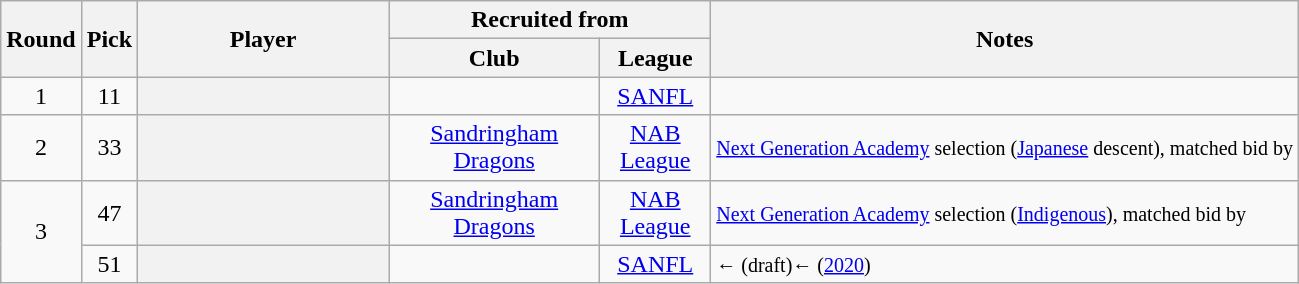<table class="wikitable sortable plainrowheaders" style="text-align:center;">
<tr>
<th rowspan=2>Round</th>
<th rowspan=2>Pick</th>
<th rowspan=2 style="width: 120pt">Player</th>
<th colspan=2>Recruited from</th>
<th class="unsortable" rowspan=2>Notes</th>
</tr>
<tr>
<th style="width: 100pt">Club</th>
<th style="width: 50pt">League</th>
</tr>
<tr>
<td>1</td>
<td>11</td>
<th scope=row></th>
<td></td>
<td><a href='#'>SANFL</a></td>
<td style="text-align:left;"></td>
</tr>
<tr>
<td>2</td>
<td>33</td>
<th scope="row"></th>
<td><a href='#'>Sandringham Dragons</a></td>
<td><a href='#'>NAB League</a></td>
<td style="text-align:left;"><small><a href='#'>Next Generation Academy</a> selection (<a href='#'>Japanese</a> descent), matched bid by </small></td>
</tr>
<tr>
<td rowspan="2">3</td>
<td>47</td>
<th scope="row"></th>
<td><a href='#'>Sandringham Dragons</a></td>
<td><a href='#'>NAB League</a></td>
<td style="text-align:left;"><small><a href='#'>Next Generation Academy</a> selection (<a href='#'>Indigenous</a>), matched bid by </small></td>
</tr>
<tr>
<td>51</td>
<th scope="row"></th>
<td></td>
<td><a href='#'>SANFL</a></td>
<td style="text-align:left;"><small>← (draft)← (<a href='#'>2020</a>)</small></td>
</tr>
</table>
